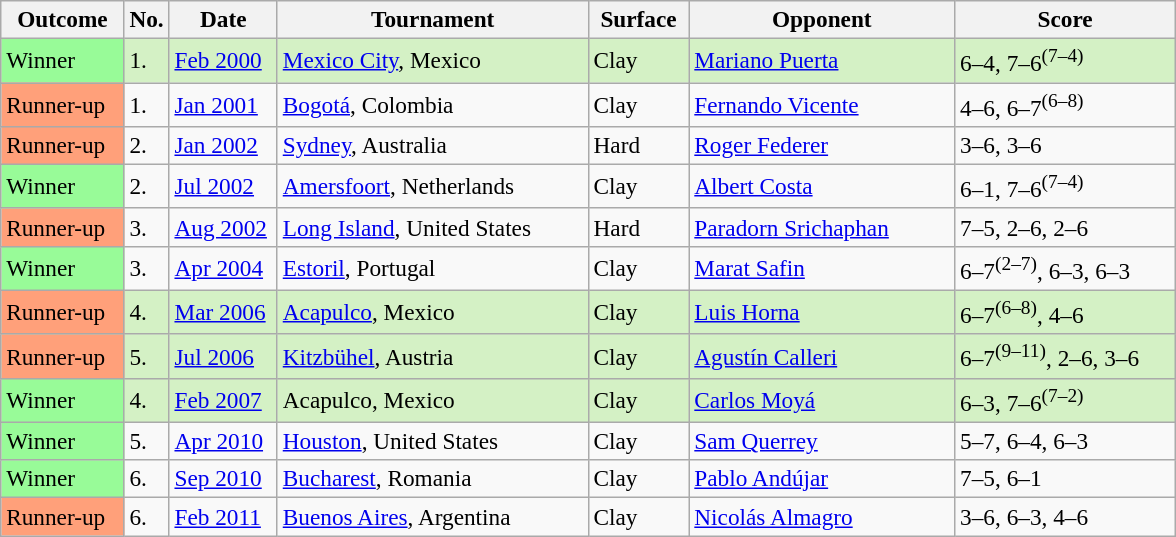<table class=wikitable style=font-size:97%>
<tr>
<th width=75>Outcome</th>
<th width=20>No.</th>
<th width=65>Date</th>
<th width=200>Tournament</th>
<th width=60>Surface</th>
<th width=170>Opponent</th>
<th width=140>Score</th>
</tr>
<tr style="background:#d4f1c5;">
<td bgcolor=98FB98>Winner</td>
<td>1.</td>
<td><a href='#'>Feb 2000</a></td>
<td><a href='#'>Mexico City</a>, Mexico</td>
<td>Clay</td>
<td> <a href='#'>Mariano Puerta</a></td>
<td>6–4, 7–6<sup>(7–4)</sup></td>
</tr>
<tr>
<td bgcolor=FFA07A>Runner-up</td>
<td>1.</td>
<td><a href='#'>Jan 2001</a></td>
<td><a href='#'>Bogotá</a>, Colombia</td>
<td>Clay</td>
<td> <a href='#'>Fernando Vicente</a></td>
<td>4–6, 6–7<sup>(6–8)</sup></td>
</tr>
<tr>
<td bgcolor=FFA07A>Runner-up</td>
<td>2.</td>
<td><a href='#'>Jan 2002</a></td>
<td><a href='#'>Sydney</a>, Australia</td>
<td>Hard</td>
<td> <a href='#'>Roger Federer</a></td>
<td>3–6, 3–6</td>
</tr>
<tr>
<td bgcolor=98FB98>Winner</td>
<td>2.</td>
<td><a href='#'>Jul 2002</a></td>
<td><a href='#'>Amersfoort</a>, Netherlands</td>
<td>Clay</td>
<td> <a href='#'>Albert Costa</a></td>
<td>6–1, 7–6<sup>(7–4)</sup></td>
</tr>
<tr>
<td bgcolor=FFA07A>Runner-up</td>
<td>3.</td>
<td><a href='#'>Aug 2002</a></td>
<td><a href='#'>Long Island</a>, United States</td>
<td>Hard</td>
<td> <a href='#'>Paradorn Srichaphan</a></td>
<td>7–5, 2–6, 2–6</td>
</tr>
<tr>
<td bgcolor=98FB98>Winner</td>
<td>3.</td>
<td><a href='#'>Apr 2004</a></td>
<td><a href='#'>Estoril</a>, Portugal</td>
<td>Clay</td>
<td> <a href='#'>Marat Safin</a></td>
<td>6–7<sup>(2–7)</sup>, 6–3, 6–3</td>
</tr>
<tr style="background:#d4f1c5;">
<td bgcolor=FFA07A>Runner-up</td>
<td>4.</td>
<td><a href='#'>Mar 2006</a></td>
<td><a href='#'>Acapulco</a>, Mexico</td>
<td>Clay</td>
<td> <a href='#'>Luis Horna</a></td>
<td>6–7<sup>(6–8)</sup>, 4–6</td>
</tr>
<tr style="background:#d4f1c5;">
<td bgcolor=FFA07A>Runner-up</td>
<td>5.</td>
<td><a href='#'>Jul 2006</a></td>
<td><a href='#'>Kitzbühel</a>, Austria</td>
<td>Clay</td>
<td> <a href='#'>Agustín Calleri</a></td>
<td>6–7<sup>(9–11)</sup>, 2–6, 3–6</td>
</tr>
<tr style="background:#d4f1c5;">
<td bgcolor=98FB98>Winner</td>
<td>4.</td>
<td><a href='#'>Feb 2007</a></td>
<td>Acapulco, Mexico</td>
<td>Clay</td>
<td> <a href='#'>Carlos Moyá</a></td>
<td>6–3, 7–6<sup>(7–2)</sup></td>
</tr>
<tr>
<td bgcolor=98FB98>Winner</td>
<td>5.</td>
<td><a href='#'>Apr 2010</a></td>
<td><a href='#'>Houston</a>, United States</td>
<td>Clay</td>
<td> <a href='#'>Sam Querrey</a></td>
<td>5–7, 6–4, 6–3</td>
</tr>
<tr>
<td bgcolor=98FB98>Winner</td>
<td>6.</td>
<td><a href='#'>Sep 2010</a></td>
<td><a href='#'>Bucharest</a>, Romania</td>
<td>Clay</td>
<td> <a href='#'>Pablo Andújar</a></td>
<td>7–5, 6–1</td>
</tr>
<tr>
<td bgcolor=FFA07A>Runner-up</td>
<td>6.</td>
<td><a href='#'>Feb 2011</a></td>
<td><a href='#'>Buenos Aires</a>, Argentina</td>
<td>Clay</td>
<td> <a href='#'>Nicolás Almagro</a></td>
<td>3–6, 6–3, 4–6</td>
</tr>
</table>
